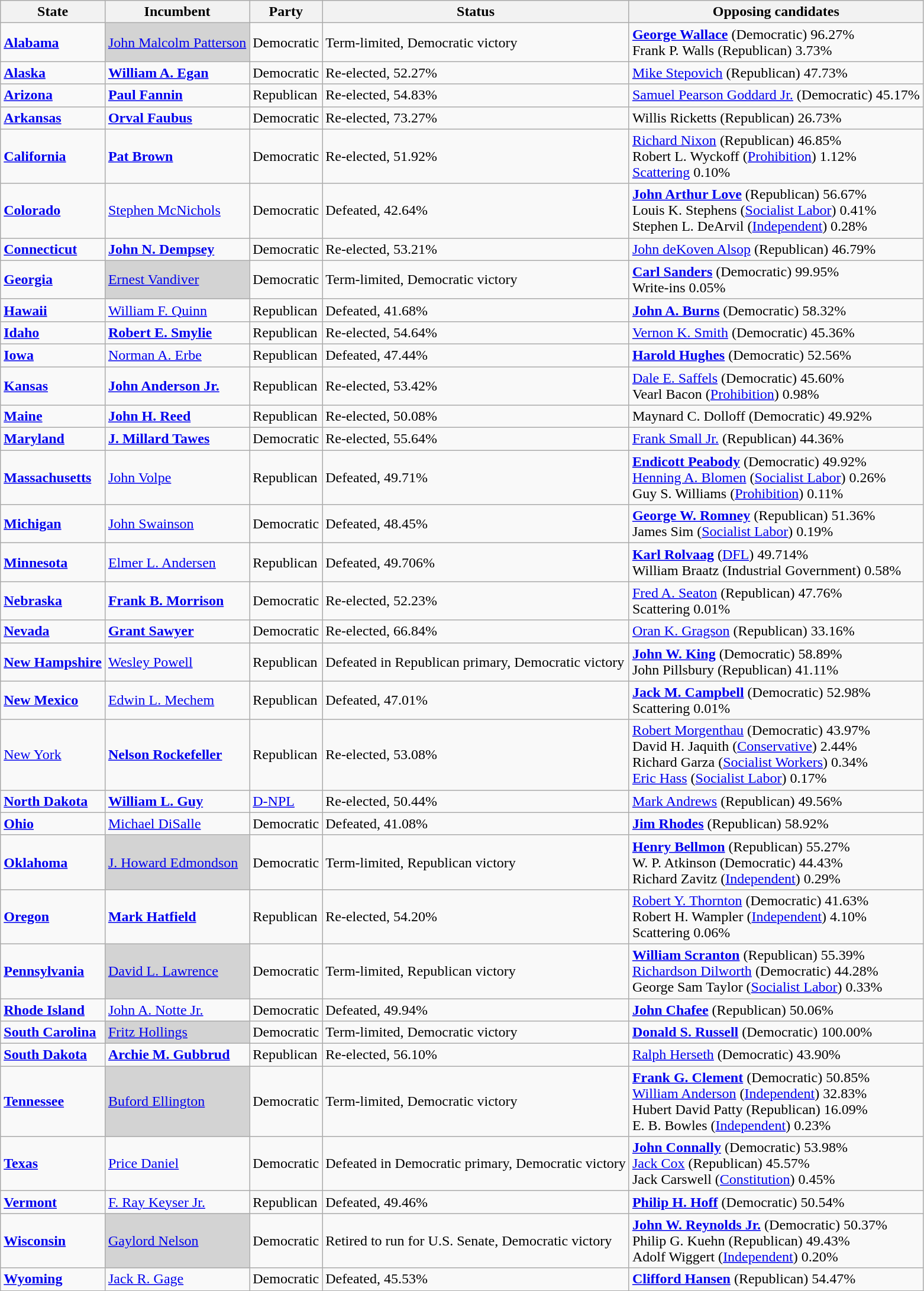<table class="wikitable">
<tr>
<th>State</th>
<th>Incumbent</th>
<th>Party</th>
<th>Status</th>
<th>Opposing candidates</th>
</tr>
<tr>
<td><strong><a href='#'>Alabama</a></strong></td>
<td bgcolor="lightgrey"><a href='#'>John Malcolm Patterson</a></td>
<td>Democratic</td>
<td>Term-limited, Democratic victory</td>
<td><strong><a href='#'>George Wallace</a></strong> (Democratic) 96.27%<br>Frank P. Walls (Republican) 3.73%<br></td>
</tr>
<tr>
<td><strong><a href='#'>Alaska</a></strong></td>
<td><strong><a href='#'>William A. Egan</a></strong></td>
<td>Democratic</td>
<td>Re-elected, 52.27%</td>
<td><a href='#'>Mike Stepovich</a> (Republican) 47.73%<br></td>
</tr>
<tr>
<td><strong><a href='#'>Arizona</a></strong></td>
<td><strong><a href='#'>Paul Fannin</a></strong></td>
<td>Republican</td>
<td>Re-elected, 54.83%</td>
<td><a href='#'>Samuel Pearson Goddard Jr.</a> (Democratic) 45.17%<br></td>
</tr>
<tr>
<td><strong><a href='#'>Arkansas</a></strong></td>
<td><strong><a href='#'>Orval Faubus</a></strong></td>
<td>Democratic</td>
<td>Re-elected, 73.27%</td>
<td>Willis Ricketts (Republican) 26.73%<br></td>
</tr>
<tr>
<td><strong><a href='#'>California</a></strong></td>
<td><strong><a href='#'>Pat Brown</a></strong></td>
<td>Democratic</td>
<td>Re-elected, 51.92%</td>
<td><a href='#'>Richard Nixon</a> (Republican) 46.85%<br>Robert L. Wyckoff (<a href='#'>Prohibition</a>) 1.12%<br><a href='#'>Scattering</a> 0.10%<br></td>
</tr>
<tr>
<td><strong><a href='#'>Colorado</a></strong></td>
<td><a href='#'>Stephen McNichols</a></td>
<td>Democratic</td>
<td>Defeated, 42.64%</td>
<td><strong><a href='#'>John Arthur Love</a></strong> (Republican) 56.67%<br>Louis K. Stephens (<a href='#'>Socialist Labor</a>) 0.41%<br>Stephen L. DeArvil (<a href='#'>Independent</a>) 0.28%<br></td>
</tr>
<tr>
<td><strong><a href='#'>Connecticut</a></strong></td>
<td><strong><a href='#'>John N. Dempsey</a></strong></td>
<td>Democratic</td>
<td>Re-elected, 53.21%</td>
<td><a href='#'>John deKoven Alsop</a> (Republican) 46.79%<br></td>
</tr>
<tr>
<td><strong><a href='#'>Georgia</a></strong></td>
<td bgcolor="lightgrey"><a href='#'>Ernest Vandiver</a></td>
<td>Democratic</td>
<td>Term-limited, Democratic victory</td>
<td><strong><a href='#'>Carl Sanders</a></strong> (Democratic) 99.95%<br>Write-ins 0.05%<br></td>
</tr>
<tr>
<td><strong><a href='#'>Hawaii</a></strong></td>
<td><a href='#'>William F. Quinn</a></td>
<td>Republican</td>
<td>Defeated, 41.68%</td>
<td><strong><a href='#'>John A. Burns</a></strong> (Democratic) 58.32%<br></td>
</tr>
<tr>
<td><strong><a href='#'>Idaho</a></strong></td>
<td><strong><a href='#'>Robert E. Smylie</a></strong></td>
<td>Republican</td>
<td>Re-elected, 54.64%</td>
<td><a href='#'>Vernon K. Smith</a> (Democratic) 45.36%<br></td>
</tr>
<tr>
<td><strong><a href='#'>Iowa</a></strong></td>
<td><a href='#'>Norman A. Erbe</a></td>
<td>Republican</td>
<td>Defeated, 47.44%</td>
<td><strong><a href='#'>Harold Hughes</a></strong> (Democratic) 52.56%<br></td>
</tr>
<tr>
<td><strong><a href='#'>Kansas</a></strong></td>
<td><strong><a href='#'>John Anderson Jr.</a></strong></td>
<td>Republican</td>
<td>Re-elected, 53.42%</td>
<td><a href='#'>Dale E. Saffels</a> (Democratic) 45.60%<br>Vearl Bacon (<a href='#'>Prohibition</a>) 0.98%<br></td>
</tr>
<tr>
<td><strong><a href='#'>Maine</a></strong></td>
<td><strong><a href='#'>John H. Reed</a></strong></td>
<td>Republican</td>
<td>Re-elected, 50.08%</td>
<td>Maynard C. Dolloff (Democratic) 49.92%<br></td>
</tr>
<tr>
<td><strong><a href='#'>Maryland</a></strong></td>
<td><strong><a href='#'>J. Millard Tawes</a></strong></td>
<td>Democratic</td>
<td>Re-elected, 55.64%</td>
<td><a href='#'>Frank Small Jr.</a> (Republican) 44.36%<br></td>
</tr>
<tr>
<td><strong><a href='#'>Massachusetts</a></strong></td>
<td><a href='#'>John Volpe</a></td>
<td>Republican</td>
<td>Defeated, 49.71%</td>
<td><strong><a href='#'>Endicott Peabody</a></strong> (Democratic) 49.92%<br><a href='#'>Henning A. Blomen</a> (<a href='#'>Socialist Labor</a>) 0.26%<br>Guy S. Williams (<a href='#'>Prohibition</a>) 0.11%<br></td>
</tr>
<tr>
<td><strong><a href='#'>Michigan</a></strong></td>
<td><a href='#'>John Swainson</a></td>
<td>Democratic</td>
<td>Defeated, 48.45%</td>
<td><strong><a href='#'>George W. Romney</a></strong> (Republican) 51.36%<br>James Sim (<a href='#'>Socialist Labor</a>) 0.19%<br></td>
</tr>
<tr>
<td><strong><a href='#'>Minnesota</a></strong></td>
<td><a href='#'>Elmer L. Andersen</a></td>
<td>Republican</td>
<td>Defeated, 49.706%</td>
<td><strong><a href='#'>Karl Rolvaag</a></strong> (<a href='#'>DFL</a>) 49.714%<br>William Braatz (Industrial Government) 0.58%<br></td>
</tr>
<tr>
<td><strong><a href='#'>Nebraska</a></strong></td>
<td><strong><a href='#'>Frank B. Morrison</a></strong></td>
<td>Democratic</td>
<td>Re-elected, 52.23%</td>
<td><a href='#'>Fred A. Seaton</a> (Republican) 47.76%<br>Scattering 0.01%<br></td>
</tr>
<tr>
<td><strong><a href='#'>Nevada</a></strong></td>
<td><strong><a href='#'>Grant Sawyer</a></strong></td>
<td>Democratic</td>
<td>Re-elected, 66.84%</td>
<td><a href='#'>Oran K. Gragson</a> (Republican) 33.16%<br></td>
</tr>
<tr>
<td><strong><a href='#'>New Hampshire</a></strong></td>
<td><a href='#'>Wesley Powell</a></td>
<td>Republican</td>
<td>Defeated in Republican primary, Democratic victory</td>
<td><strong><a href='#'>John W. King</a></strong> (Democratic) 58.89%<br>John Pillsbury (Republican) 41.11%<br></td>
</tr>
<tr>
<td><strong><a href='#'>New Mexico</a></strong></td>
<td><a href='#'>Edwin L. Mechem</a></td>
<td>Republican</td>
<td>Defeated, 47.01%</td>
<td><strong><a href='#'>Jack M. Campbell</a></strong> (Democratic) 52.98%<br>Scattering 0.01%<br></td>
</tr>
<tr>
<td><a href='#'>New York</a></td>
<td><strong><a href='#'>Nelson Rockefeller</a></strong></td>
<td>Republican</td>
<td>Re-elected, 53.08%</td>
<td><a href='#'>Robert Morgenthau</a> (Democratic) 43.97%<br>David H. Jaquith (<a href='#'>Conservative</a>) 2.44%<br>Richard Garza (<a href='#'>Socialist Workers</a>) 0.34%<br><a href='#'>Eric Hass</a> (<a href='#'>Socialist Labor</a>) 0.17%<br></td>
</tr>
<tr>
<td><strong><a href='#'>North Dakota</a></strong></td>
<td><strong><a href='#'>William L. Guy</a></strong></td>
<td><a href='#'>D-NPL</a></td>
<td>Re-elected, 50.44%</td>
<td><a href='#'>Mark Andrews</a> (Republican) 49.56%<br></td>
</tr>
<tr>
<td><strong><a href='#'>Ohio</a></strong></td>
<td><a href='#'>Michael DiSalle</a></td>
<td>Democratic</td>
<td>Defeated, 41.08%</td>
<td><strong><a href='#'>Jim Rhodes</a></strong> (Republican) 58.92%<br></td>
</tr>
<tr>
<td><strong><a href='#'>Oklahoma</a></strong></td>
<td bgcolor="lightgrey"><a href='#'>J. Howard Edmondson</a></td>
<td>Democratic</td>
<td>Term-limited, Republican victory</td>
<td><strong><a href='#'>Henry Bellmon</a></strong> (Republican) 55.27%<br>W. P. Atkinson (Democratic) 44.43%<br>Richard Zavitz (<a href='#'>Independent</a>) 0.29%<br></td>
</tr>
<tr>
<td><strong><a href='#'>Oregon</a></strong></td>
<td><strong><a href='#'>Mark Hatfield</a></strong></td>
<td>Republican</td>
<td>Re-elected, 54.20%</td>
<td><a href='#'>Robert Y. Thornton</a> (Democratic) 41.63%<br>Robert H. Wampler (<a href='#'>Independent</a>) 4.10%<br>Scattering 0.06%<br></td>
</tr>
<tr>
<td><strong><a href='#'>Pennsylvania</a></strong></td>
<td bgcolor="lightgrey"><a href='#'>David L. Lawrence</a></td>
<td>Democratic</td>
<td>Term-limited, Republican victory</td>
<td><strong><a href='#'>William Scranton</a></strong> (Republican) 55.39%<br><a href='#'>Richardson Dilworth</a> (Democratic) 44.28%<br>George Sam Taylor (<a href='#'>Socialist Labor</a>) 0.33%<br></td>
</tr>
<tr>
<td><strong><a href='#'>Rhode Island</a></strong></td>
<td><a href='#'>John A. Notte Jr.</a></td>
<td>Democratic</td>
<td>Defeated, 49.94%</td>
<td><strong><a href='#'>John Chafee</a></strong> (Republican) 50.06%<br></td>
</tr>
<tr>
<td><strong><a href='#'>South Carolina</a></strong></td>
<td bgcolor="lightgrey"><a href='#'>Fritz Hollings</a></td>
<td>Democratic</td>
<td>Term-limited, Democratic victory</td>
<td><strong><a href='#'>Donald S. Russell</a></strong> (Democratic) 100.00%<br></td>
</tr>
<tr>
<td><strong><a href='#'>South Dakota</a></strong></td>
<td><strong><a href='#'>Archie M. Gubbrud</a></strong></td>
<td>Republican</td>
<td>Re-elected, 56.10%</td>
<td><a href='#'>Ralph Herseth</a> (Democratic) 43.90%<br></td>
</tr>
<tr>
<td><strong><a href='#'>Tennessee</a></strong></td>
<td bgcolor="lightgrey"><a href='#'>Buford Ellington</a></td>
<td>Democratic</td>
<td>Term-limited, Democratic victory</td>
<td><strong><a href='#'>Frank G. Clement</a></strong> (Democratic) 50.85%<br><a href='#'>William Anderson</a> (<a href='#'>Independent</a>) 32.83%<br>Hubert David Patty (Republican) 16.09%<br>E. B. Bowles (<a href='#'>Independent</a>) 0.23%<br></td>
</tr>
<tr>
<td><strong><a href='#'>Texas</a></strong></td>
<td><a href='#'>Price Daniel</a></td>
<td>Democratic</td>
<td>Defeated in Democratic primary, Democratic victory</td>
<td><strong><a href='#'>John Connally</a></strong> (Democratic) 53.98%<br><a href='#'>Jack Cox</a> (Republican) 45.57%<br>Jack Carswell (<a href='#'>Constitution</a>) 0.45%<br></td>
</tr>
<tr>
<td><strong><a href='#'>Vermont</a></strong></td>
<td><a href='#'>F. Ray Keyser Jr.</a></td>
<td>Republican</td>
<td>Defeated, 49.46%</td>
<td><strong><a href='#'>Philip H. Hoff</a></strong> (Democratic) 50.54%<br></td>
</tr>
<tr>
<td><strong><a href='#'>Wisconsin</a></strong></td>
<td bgcolor="lightgrey"><a href='#'>Gaylord Nelson</a></td>
<td>Democratic</td>
<td>Retired to run for U.S. Senate, Democratic victory</td>
<td><strong><a href='#'>John W. Reynolds Jr.</a></strong> (Democratic) 50.37%<br>Philip G. Kuehn (Republican) 49.43%<br>Adolf Wiggert (<a href='#'>Independent</a>) 0.20%<br></td>
</tr>
<tr>
<td><strong><a href='#'>Wyoming</a></strong></td>
<td><a href='#'>Jack R. Gage</a></td>
<td>Democratic</td>
<td>Defeated, 45.53%</td>
<td><strong><a href='#'>Clifford Hansen</a></strong> (Republican) 54.47%<br></td>
</tr>
</table>
